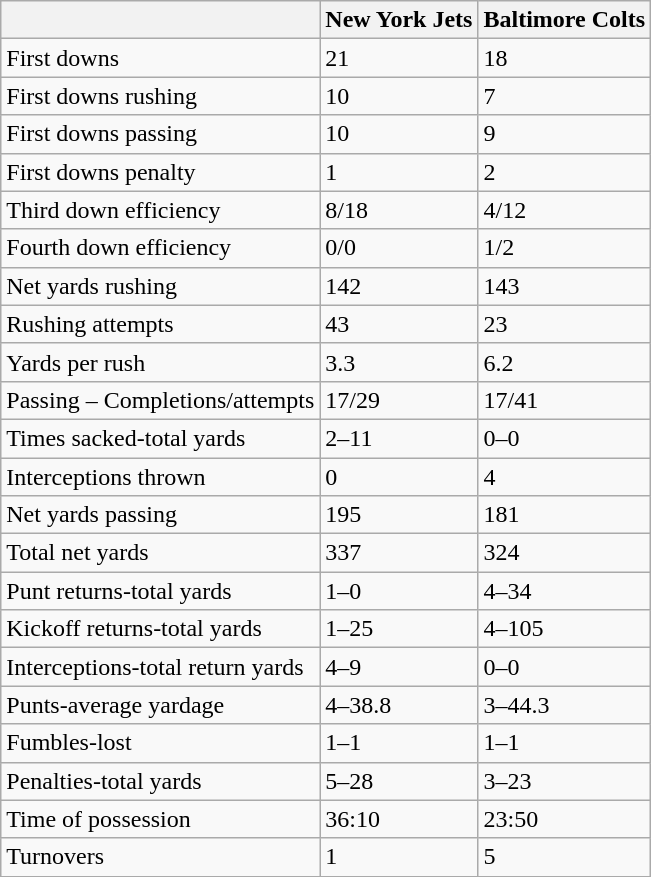<table class="wikitable">
<tr>
<th></th>
<th><strong>New York Jets</strong></th>
<th><strong>Baltimore Colts</strong></th>
</tr>
<tr>
<td>First downs</td>
<td>21</td>
<td>18</td>
</tr>
<tr>
<td>First downs rushing</td>
<td>10</td>
<td>7</td>
</tr>
<tr>
<td>First downs passing</td>
<td>10</td>
<td>9</td>
</tr>
<tr>
<td>First downs penalty</td>
<td>1</td>
<td>2</td>
</tr>
<tr>
<td>Third down efficiency</td>
<td>8/18</td>
<td>4/12</td>
</tr>
<tr>
<td>Fourth down efficiency</td>
<td>0/0</td>
<td>1/2</td>
</tr>
<tr>
<td>Net yards rushing</td>
<td>142</td>
<td>143</td>
</tr>
<tr>
<td>Rushing attempts</td>
<td>43</td>
<td>23</td>
</tr>
<tr>
<td>Yards per rush</td>
<td>3.3</td>
<td>6.2</td>
</tr>
<tr>
<td>Passing – Completions/attempts</td>
<td>17/29</td>
<td>17/41</td>
</tr>
<tr>
<td>Times sacked-total yards</td>
<td>2–11</td>
<td>0–0</td>
</tr>
<tr>
<td>Interceptions thrown</td>
<td>0</td>
<td>4</td>
</tr>
<tr>
<td>Net yards passing</td>
<td>195</td>
<td>181</td>
</tr>
<tr>
<td>Total net yards</td>
<td>337</td>
<td>324</td>
</tr>
<tr>
<td>Punt returns-total yards</td>
<td>1–0</td>
<td>4–34</td>
</tr>
<tr>
<td>Kickoff returns-total yards</td>
<td>1–25</td>
<td>4–105</td>
</tr>
<tr>
<td>Interceptions-total return yards</td>
<td>4–9</td>
<td>0–0</td>
</tr>
<tr>
<td>Punts-average yardage</td>
<td>4–38.8</td>
<td>3–44.3</td>
</tr>
<tr>
<td>Fumbles-lost</td>
<td>1–1</td>
<td>1–1</td>
</tr>
<tr>
<td>Penalties-total yards</td>
<td>5–28</td>
<td>3–23</td>
</tr>
<tr>
<td>Time of possession</td>
<td>36:10</td>
<td>23:50</td>
</tr>
<tr>
<td>Turnovers</td>
<td>1</td>
<td>5</td>
</tr>
<tr>
</tr>
</table>
